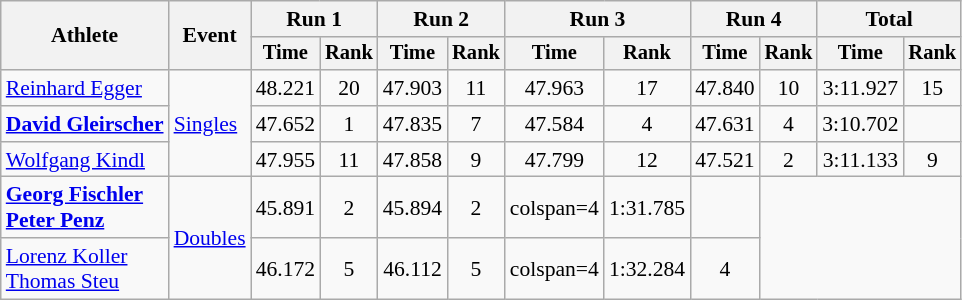<table class="wikitable" style="font-size:90%">
<tr>
<th rowspan="2">Athlete</th>
<th rowspan="2">Event</th>
<th colspan=2>Run 1</th>
<th colspan=2>Run 2</th>
<th colspan=2>Run 3</th>
<th colspan=2>Run 4</th>
<th colspan=2>Total</th>
</tr>
<tr style="font-size:95%">
<th>Time</th>
<th>Rank</th>
<th>Time</th>
<th>Rank</th>
<th>Time</th>
<th>Rank</th>
<th>Time</th>
<th>Rank</th>
<th>Time</th>
<th>Rank</th>
</tr>
<tr align=center>
<td align=left><a href='#'>Reinhard Egger</a></td>
<td align=left rowspan=3><a href='#'>Singles</a></td>
<td>48.221</td>
<td>20</td>
<td>47.903</td>
<td>11</td>
<td>47.963</td>
<td>17</td>
<td>47.840</td>
<td>10</td>
<td>3:11.927</td>
<td>15</td>
</tr>
<tr align=center>
<td align=left><strong><a href='#'>David Gleirscher</a></strong></td>
<td>47.652</td>
<td>1</td>
<td>47.835</td>
<td>7</td>
<td>47.584</td>
<td>4</td>
<td>47.631</td>
<td>4</td>
<td>3:10.702</td>
<td></td>
</tr>
<tr align=center>
<td align=left><a href='#'>Wolfgang Kindl</a></td>
<td>47.955</td>
<td>11</td>
<td>47.858</td>
<td>9</td>
<td>47.799</td>
<td>12</td>
<td>47.521</td>
<td>2</td>
<td>3:11.133</td>
<td>9</td>
</tr>
<tr align=center>
<td align=left><strong><a href='#'>Georg Fischler</a><br><a href='#'>Peter Penz</a></strong></td>
<td align=left rowspan=2><a href='#'>Doubles</a></td>
<td>45.891</td>
<td>2</td>
<td>45.894</td>
<td>2</td>
<td>colspan=4 </td>
<td>1:31.785</td>
<td></td>
</tr>
<tr align=center>
<td align=left><a href='#'>Lorenz Koller</a><br><a href='#'>Thomas Steu</a></td>
<td>46.172</td>
<td>5</td>
<td>46.112</td>
<td>5</td>
<td>colspan=4 </td>
<td>1:32.284</td>
<td>4</td>
</tr>
</table>
